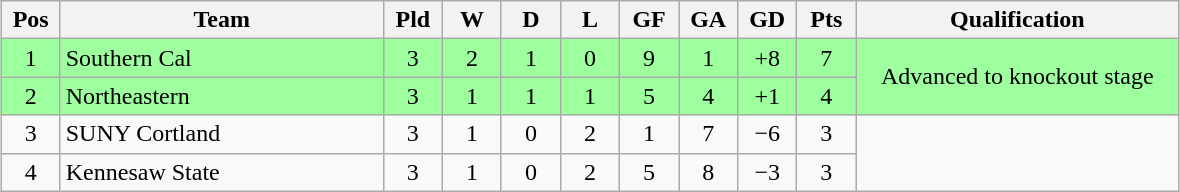<table class="wikitable" style="text-align:center; margin: 1em auto">
<tr>
<th style=width:2em>Pos</th>
<th style=width:13em>Team</th>
<th style=width:2em>Pld</th>
<th style=width:2em>W</th>
<th style=width:2em>D</th>
<th style=width:2em>L</th>
<th style=width:2em>GF</th>
<th style=width:2em>GA</th>
<th style=width:2em>GD</th>
<th style=width:2em>Pts</th>
<th style=width:13em>Qualification</th>
</tr>
<tr bgcolor="#9eff9e">
<td>1</td>
<td style="text-align:left">Southern Cal</td>
<td>3</td>
<td>2</td>
<td>1</td>
<td>0</td>
<td>9</td>
<td>1</td>
<td>+8</td>
<td>7</td>
<td rowspan="2">Advanced to knockout stage</td>
</tr>
<tr bgcolor="#9eff9e">
<td>2</td>
<td style="text-align:left">Northeastern</td>
<td>3</td>
<td>1</td>
<td>1</td>
<td>1</td>
<td>5</td>
<td>4</td>
<td>+1</td>
<td>4</td>
</tr>
<tr>
<td>3</td>
<td style="text-align:left">SUNY Cortland</td>
<td>3</td>
<td>1</td>
<td>0</td>
<td>2</td>
<td>1</td>
<td>7</td>
<td>−6</td>
<td>3</td>
</tr>
<tr>
<td>4</td>
<td style="text-align:left">Kennesaw State</td>
<td>3</td>
<td>1</td>
<td>0</td>
<td>2</td>
<td>5</td>
<td>8</td>
<td>−3</td>
<td>3</td>
</tr>
</table>
